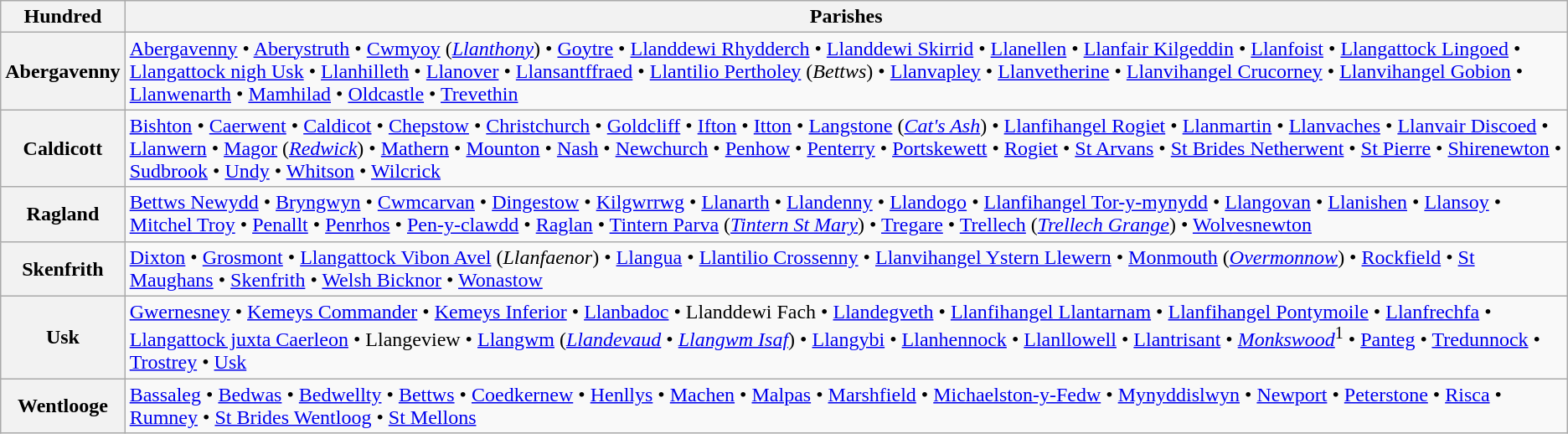<table class="wikitable">
<tr>
<th>Hundred</th>
<th>Parishes</th>
</tr>
<tr>
<th>Abergavenny</th>
<td><a href='#'>Abergavenny</a> • <a href='#'>Aberystruth</a> • <a href='#'>Cwmyoy</a> (<em><a href='#'>Llanthony</a></em>) • <a href='#'>Goytre</a> • <a href='#'>Llanddewi Rhydderch</a> • <a href='#'>Llanddewi Skirrid</a> • <a href='#'>Llanellen</a> • <a href='#'>Llanfair Kilgeddin</a> • <a href='#'>Llanfoist</a> • <a href='#'>Llangattock Lingoed</a> • <a href='#'>Llangattock nigh Usk</a> • <a href='#'>Llanhilleth</a> • <a href='#'>Llanover</a> • <a href='#'>Llansantffraed</a> • <a href='#'>Llantilio Pertholey</a> (<em>Bettws</em>) • <a href='#'>Llanvapley</a> • <a href='#'>Llanvetherine</a> • <a href='#'>Llanvihangel Crucorney</a> • <a href='#'>Llanvihangel Gobion</a> • <a href='#'>Llanwenarth</a> • <a href='#'>Mamhilad</a> • <a href='#'>Oldcastle</a> • <a href='#'>Trevethin</a></td>
</tr>
<tr>
<th>Caldicott</th>
<td><a href='#'>Bishton</a> • <a href='#'>Caerwent</a> • <a href='#'>Caldicot</a> • <a href='#'>Chepstow</a> • <a href='#'>Christchurch</a> • <a href='#'>Goldcliff</a> • <a href='#'>Ifton</a> • <a href='#'>Itton</a> • <a href='#'>Langstone</a> (<em><a href='#'>Cat's Ash</a></em>) • <a href='#'>Llanfihangel Rogiet</a> • <a href='#'>Llanmartin</a> • <a href='#'>Llanvaches</a> • <a href='#'>Llanvair Discoed</a> • <a href='#'>Llanwern</a> • <a href='#'>Magor</a> (<em><a href='#'>Redwick</a></em>) • <a href='#'>Mathern</a> • <a href='#'>Mounton</a> • <a href='#'>Nash</a> • <a href='#'>Newchurch</a> • <a href='#'>Penhow</a> • <a href='#'>Penterry</a> • <a href='#'>Portskewett</a> • <a href='#'>Rogiet</a> • <a href='#'>St Arvans</a> • <a href='#'>St Brides Netherwent</a> • <a href='#'>St Pierre</a> • <a href='#'>Shirenewton</a> • <a href='#'>Sudbrook</a> • <a href='#'>Undy</a> • <a href='#'>Whitson</a> • <a href='#'>Wilcrick</a></td>
</tr>
<tr>
<th>Ragland</th>
<td><a href='#'>Bettws Newydd</a> • <a href='#'>Bryngwyn</a> • <a href='#'>Cwmcarvan</a> • <a href='#'>Dingestow</a> • <a href='#'>Kilgwrrwg</a> • <a href='#'>Llanarth</a> • <a href='#'>Llandenny</a> • <a href='#'>Llandogo</a> • <a href='#'>Llanfihangel Tor-y-mynydd</a> • <a href='#'>Llangovan</a> • <a href='#'>Llanishen</a> • <a href='#'>Llansoy</a> • <a href='#'>Mitchel Troy</a> • <a href='#'>Penallt</a> • <a href='#'>Penrhos</a> • <a href='#'>Pen-y-clawdd</a> • <a href='#'>Raglan</a> • <a href='#'>Tintern Parva</a> (<em><a href='#'>Tintern St Mary</a></em>) • <a href='#'>Tregare</a> • <a href='#'>Trellech</a> (<em><a href='#'>Trellech Grange</a></em>) • <a href='#'>Wolvesnewton</a></td>
</tr>
<tr>
<th>Skenfrith</th>
<td><a href='#'>Dixton</a> • <a href='#'>Grosmont</a> • <a href='#'>Llangattock Vibon Avel</a> (<em>Llanfaenor</em>) • <a href='#'>Llangua</a> • <a href='#'>Llantilio Crossenny</a> • <a href='#'>Llanvihangel Ystern Llewern</a> • <a href='#'>Monmouth</a> (<em><a href='#'>Overmonnow</a></em>) • <a href='#'>Rockfield</a> • <a href='#'>St Maughans</a> • <a href='#'>Skenfrith</a> • <a href='#'>Welsh Bicknor</a> • <a href='#'>Wonastow</a></td>
</tr>
<tr>
<th>Usk</th>
<td><a href='#'>Gwernesney</a> • <a href='#'>Kemeys Commander</a> • <a href='#'>Kemeys Inferior</a> • <a href='#'>Llanbadoc</a> • Llanddewi Fach • <a href='#'>Llandegveth</a> • <a href='#'>Llanfihangel Llantarnam</a> • <a href='#'>Llanfihangel Pontymoile</a> • <a href='#'>Llanfrechfa</a> • <a href='#'>Llangattock juxta Caerleon</a> • Llangeview • <a href='#'>Llangwm</a> (<em><a href='#'>Llandevaud</a></em> • <a href='#'><em>Llangwm Isaf</em></a>) • <a href='#'>Llangybi</a> • <a href='#'>Llanhennock</a> • <a href='#'>Llanllowell</a> • <a href='#'>Llantrisant</a> • <a href='#'><em>Monkswood</em></a><sup>1</sup> • <a href='#'>Panteg</a> • <a href='#'>Tredunnock</a> • <a href='#'>Trostrey</a> • <a href='#'>Usk</a></td>
</tr>
<tr>
<th>Wentlooge</th>
<td><a href='#'>Bassaleg</a> • <a href='#'>Bedwas</a> • <a href='#'>Bedwellty</a> • <a href='#'>Bettws</a> • <a href='#'>Coedkernew</a> • <a href='#'>Henllys</a> • <a href='#'>Machen</a> • <a href='#'>Malpas</a> • <a href='#'>Marshfield</a> • <a href='#'>Michaelston-y-Fedw</a> • <a href='#'>Mynyddislwyn</a> • <a href='#'>Newport</a> • <a href='#'>Peterstone</a> • <a href='#'>Risca</a> • <a href='#'>Rumney</a> • <a href='#'>St Brides Wentloog</a> • <a href='#'>St Mellons</a></td>
</tr>
</table>
